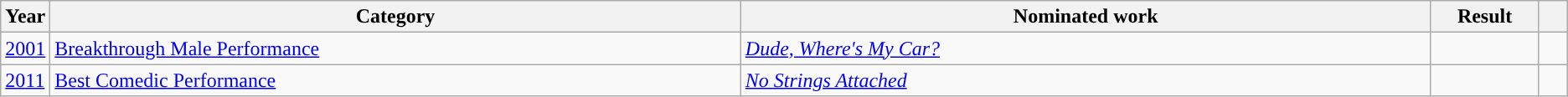<table class="wikitable">
<tr>
<th scope="col" style="width:1em;">Year</th>
<th scope="col" style="width:35em;">Category</th>
<th scope="col" style="width:35em;">Nominated work</th>
<th scope="col" style="width:5em;">Result</th>
<th scope="col" style="width:1em;"></th>
</tr>
<tr>
<td><a href='#'>2001</a></td>
<td><a href='#'>Breakthrough Male Performance</a></td>
<td><em><a href='#'>Dude, Where's My Car?</a></em></td>
<td></td>
<td style="text-align:center;"></td>
</tr>
<tr>
<td><a href='#'>2011</a></td>
<td><a href='#'>Best Comedic Performance</a></td>
<td><em><a href='#'>No Strings Attached</a></em></td>
<td></td>
<td style="text-align:center;"></td>
</tr>
</table>
